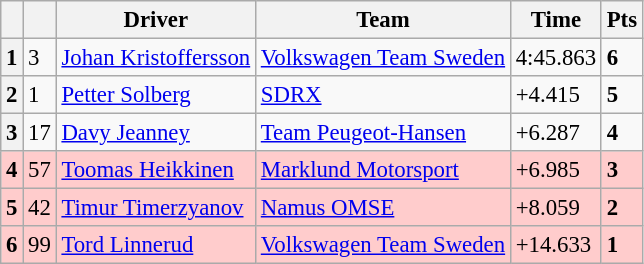<table class=wikitable style="font-size:95%">
<tr>
<th></th>
<th></th>
<th>Driver</th>
<th>Team</th>
<th>Time</th>
<th>Pts</th>
</tr>
<tr>
<th>1</th>
<td>3</td>
<td> <a href='#'>Johan Kristoffersson</a></td>
<td><a href='#'>Volkswagen Team Sweden</a></td>
<td>4:45.863</td>
<td><strong>6</strong></td>
</tr>
<tr>
<th>2</th>
<td>1</td>
<td> <a href='#'>Petter Solberg</a></td>
<td><a href='#'>SDRX</a></td>
<td>+4.415</td>
<td><strong>5</strong></td>
</tr>
<tr>
<th>3</th>
<td>17</td>
<td> <a href='#'>Davy Jeanney</a></td>
<td><a href='#'>Team Peugeot-Hansen</a></td>
<td>+6.287</td>
<td><strong>4</strong></td>
</tr>
<tr>
<th style="background:#ffcccc;">4</th>
<td style="background:#ffcccc;">57</td>
<td style="background:#ffcccc;"> <a href='#'>Toomas Heikkinen</a></td>
<td style="background:#ffcccc;"><a href='#'>Marklund Motorsport</a></td>
<td style="background:#ffcccc;">+6.985</td>
<td style="background:#ffcccc;"><strong>3</strong></td>
</tr>
<tr>
<th style="background:#ffcccc;">5</th>
<td style="background:#ffcccc;">42</td>
<td style="background:#ffcccc;"> <a href='#'>Timur Timerzyanov</a></td>
<td style="background:#ffcccc;"><a href='#'>Namus OMSE</a></td>
<td style="background:#ffcccc;">+8.059</td>
<td style="background:#ffcccc;"><strong>2</strong></td>
</tr>
<tr>
<th style="background:#ffcccc;">6</th>
<td style="background:#ffcccc;">99</td>
<td style="background:#ffcccc;"> <a href='#'>Tord Linnerud</a></td>
<td style="background:#ffcccc;"><a href='#'>Volkswagen Team Sweden</a></td>
<td style="background:#ffcccc;">+14.633</td>
<td style="background:#ffcccc;"><strong>1</strong></td>
</tr>
</table>
